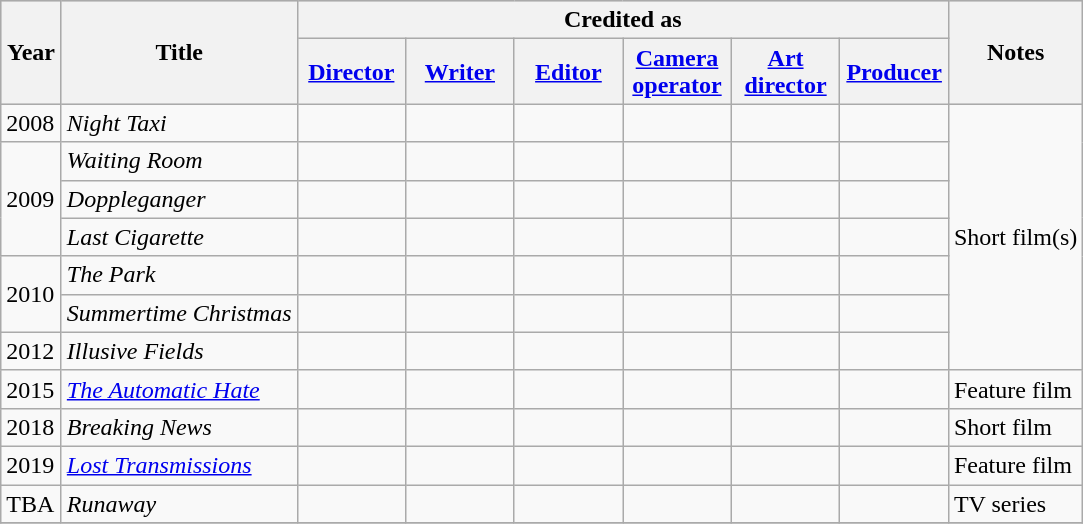<table class="wikitable">
<tr style="background:#ccc; text-align:center;">
<th rowspan="2" style="width:33px;">Year</th>
<th rowspan="2">Title</th>
<th colspan="6">Credited as</th>
<th rowspan="2">Notes</th>
</tr>
<tr>
<th width="65"><a href='#'>Director</a></th>
<th width="65"><a href='#'>Writer</a></th>
<th width="65"><a href='#'>Editor</a></th>
<th width="65"><a href='#'>Camera operator</a></th>
<th width="65"><a href='#'>Art director</a></th>
<th width="65"><a href='#'>Producer</a></th>
</tr>
<tr>
<td>2008</td>
<td><em>Night Taxi</em></td>
<td></td>
<td></td>
<td></td>
<td></td>
<td></td>
<td></td>
<td rowspan="7">Short film(s)</td>
</tr>
<tr>
<td rowspan="3">2009</td>
<td><em>Waiting Room</em></td>
<td></td>
<td></td>
<td></td>
<td></td>
<td></td>
<td></td>
</tr>
<tr>
<td><em>Doppleganger</em></td>
<td></td>
<td></td>
<td></td>
<td></td>
<td></td>
<td></td>
</tr>
<tr>
<td><em>Last Cigarette</em></td>
<td></td>
<td></td>
<td></td>
<td></td>
<td></td>
<td></td>
</tr>
<tr>
<td rowspan="2">2010</td>
<td><em>The Park</em></td>
<td></td>
<td></td>
<td></td>
<td></td>
<td></td>
<td></td>
</tr>
<tr>
<td><em>Summertime Christmas</em></td>
<td></td>
<td></td>
<td></td>
<td></td>
<td></td>
<td></td>
</tr>
<tr>
<td>2012</td>
<td><em>Illusive Fields</em></td>
<td></td>
<td></td>
<td></td>
<td></td>
<td></td>
<td></td>
</tr>
<tr>
<td>2015</td>
<td><em><a href='#'>The Automatic Hate</a></em></td>
<td></td>
<td></td>
<td></td>
<td></td>
<td></td>
<td></td>
<td>Feature film</td>
</tr>
<tr>
<td>2018</td>
<td><em>Breaking News</em></td>
<td></td>
<td></td>
<td></td>
<td></td>
<td></td>
<td></td>
<td>Short film</td>
</tr>
<tr>
<td>2019</td>
<td><em><a href='#'>Lost Transmissions</a></em></td>
<td></td>
<td></td>
<td></td>
<td></td>
<td></td>
<td></td>
<td>Feature film</td>
</tr>
<tr>
<td>TBA</td>
<td><em>Runaway</em></td>
<td></td>
<td></td>
<td></td>
<td></td>
<td></td>
<td></td>
<td>TV series</td>
</tr>
<tr>
</tr>
</table>
